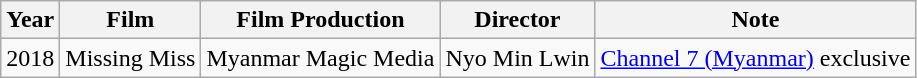<table class="wikitable">
<tr>
<th width=10>Year</th>
<th>Film</th>
<th>Film Production</th>
<th>Director</th>
<th>Note</th>
</tr>
<tr>
<td rowspan="1">2018</td>
<td>Missing Miss</td>
<td>Myanmar Magic Media</td>
<td>Nyo Min Lwin</td>
<td><a href='#'>Channel 7 (Myanmar)</a> exclusive</td>
</tr>
</table>
